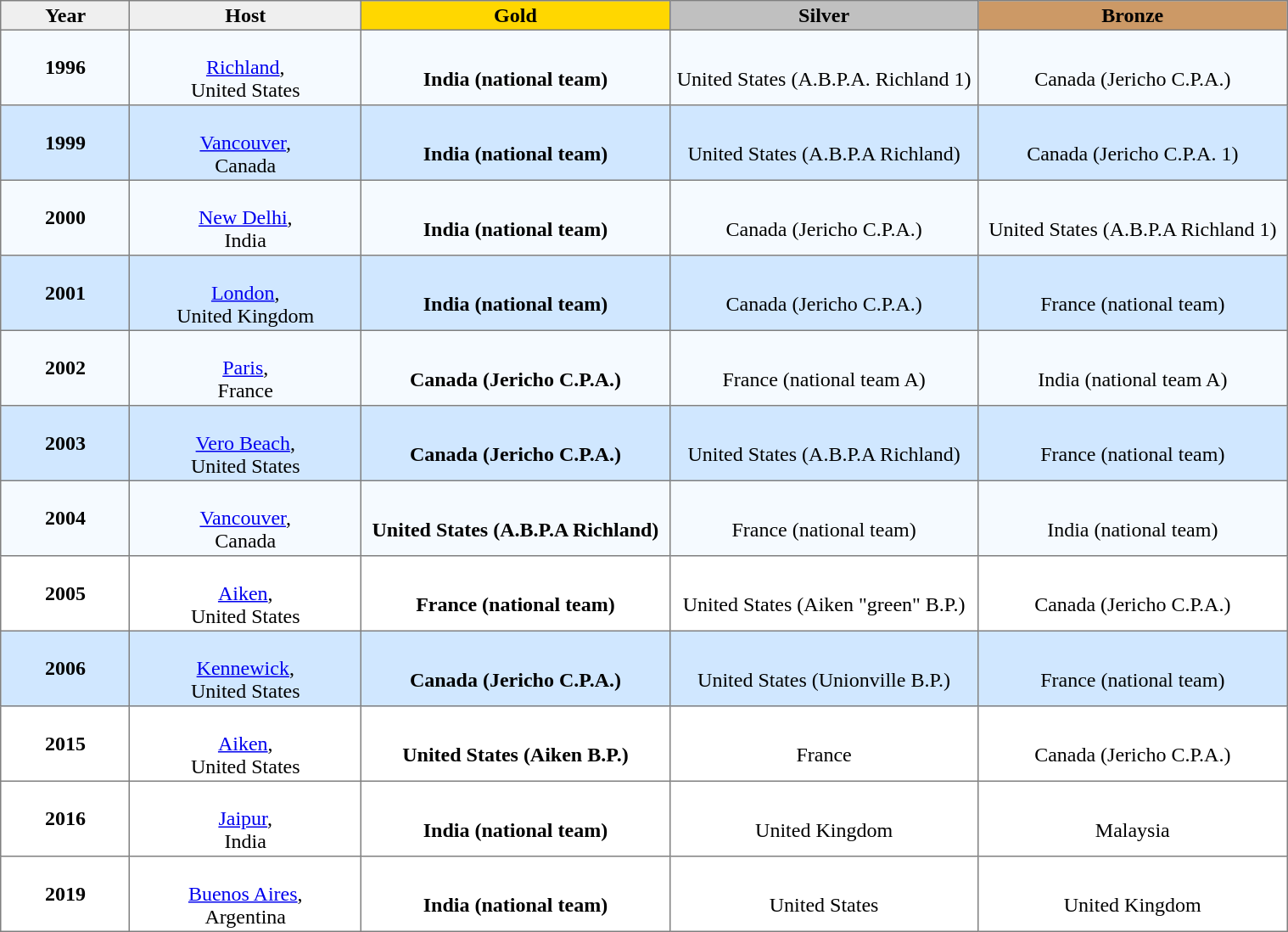<table class="toccolours" border="1" cellpadding="2" style="border-collapse: collapse; text-align: center; width: 80%; margin: 0 auto;">
<tr style="background: #efefef;">
<th width=10%>Year</th>
<th width=18%>Host</th>
<th style="width:24%; background:gold;">Gold</th>
<th style="width:24%; background:silver;">Silver</th>
<th style="width:24%; background:#c96;">Bronze</th>
</tr>
<tr style="background:#f5faff;">
<td><strong>1996</strong></td>
<td><br><a href='#'>Richland</a>,<br>United States</td>
<td><br><strong>India (national team)</strong></td>
<td><br>United States (A.B.P.A. Richland 1)</td>
<td><br>Canada (Jericho C.P.A.)</td>
</tr>
<tr style="background:#d0e7ff;">
<td><strong>1999</strong></td>
<td><br><a href='#'>Vancouver</a>,<br>Canada</td>
<td><br><strong>India (national team)</strong></td>
<td><br>United States (A.B.P.A Richland)</td>
<td><br>Canada (Jericho C.P.A. 1)</td>
</tr>
<tr style="background:#f5faff;">
<td><strong>2000</strong></td>
<td><br><a href='#'>New Delhi</a>,<br>India</td>
<td><br><strong>India (national team)</strong></td>
<td><br>Canada (Jericho C.P.A.)</td>
<td><br>United States (A.B.P.A Richland 1)</td>
</tr>
<tr style="background:#d0e7ff;">
<td><strong>2001</strong></td>
<td><br><a href='#'>London</a>,<br>United Kingdom</td>
<td><br><strong>India (national team)</strong></td>
<td><br>Canada (Jericho C.P.A.)</td>
<td><br>France (national team)</td>
</tr>
<tr style="background:#f5faff;">
<td><strong>2002</strong></td>
<td><br><a href='#'>Paris</a>,<br>France</td>
<td><br><strong>Canada (Jericho C.P.A.)</strong></td>
<td><br>France (national team A)</td>
<td><br>India (national team A)</td>
</tr>
<tr style="background:#d0e7ff;">
<td><strong>2003</strong></td>
<td><br><a href='#'>Vero Beach</a>,<br>United States</td>
<td><br><strong>Canada (Jericho C.P.A.)</strong></td>
<td><br>United States (A.B.P.A Richland)</td>
<td><br>France (national team)</td>
</tr>
<tr style="background:#f5faff;">
<td><strong>2004</strong></td>
<td><br><a href='#'>Vancouver</a>,<br>Canada</td>
<td><br><strong>United States (A.B.P.A Richland)</strong></td>
<td><br>France (national team)</td>
<td><br>India (national team)</td>
</tr>
<tr>
<td><strong>2005</strong></td>
<td><br><a href='#'>Aiken</a>,<br>United States</td>
<td><br><strong>France (national team)</strong></td>
<td><br>United States (Aiken "green" B.P.)</td>
<td><br>Canada (Jericho C.P.A.)</td>
</tr>
<tr style="background:#d0e7ff;">
<td><strong>2006</strong></td>
<td><br><a href='#'>Kennewick</a>,<br>United States</td>
<td><br><strong>Canada (Jericho C.P.A.)</strong></td>
<td><br>United States (Unionville B.P.)</td>
<td><br>France (national team)</td>
</tr>
<tr>
<td><strong>2015</strong></td>
<td><br><a href='#'>Aiken</a>,<br>United States</td>
<td><br><strong>United States (Aiken B.P.)</strong></td>
<td><br>France</td>
<td><br>Canada (Jericho C.P.A.)</td>
</tr>
<tr>
<td><strong>2016</strong></td>
<td><br><a href='#'>Jaipur</a>,<br>India</td>
<td><br><strong>India (national team)</strong></td>
<td><br>United Kingdom</td>
<td><br>Malaysia</td>
</tr>
<tr>
<td><strong>2019</strong></td>
<td><br><a href='#'>Buenos Aires</a>,<br>Argentina</td>
<td><br><strong>India (national team)</strong></td>
<td><br>United States</td>
<td><br>United Kingdom</td>
</tr>
</table>
